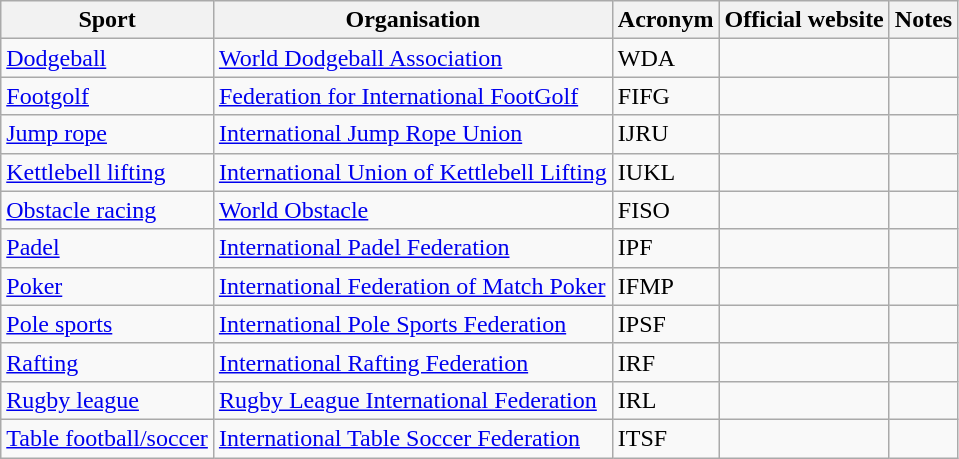<table class="wikitable sortable">
<tr>
<th>Sport</th>
<th>Organisation</th>
<th>Acronym</th>
<th>Official website</th>
<th>Notes</th>
</tr>
<tr>
<td><a href='#'>Dodgeball</a></td>
<td><a href='#'>World Dodgeball Association</a></td>
<td>WDA</td>
<td></td>
<td></td>
</tr>
<tr>
<td><a href='#'>Footgolf</a></td>
<td><a href='#'>Federation for International FootGolf</a></td>
<td>FIFG</td>
<td></td>
<td></td>
</tr>
<tr>
<td><a href='#'>Jump rope</a></td>
<td><a href='#'>International Jump Rope Union</a></td>
<td>IJRU</td>
<td></td>
<td></td>
</tr>
<tr>
<td><a href='#'>Kettlebell lifting</a></td>
<td><a href='#'>International Union of Kettlebell Lifting</a></td>
<td>IUKL</td>
<td></td>
<td></td>
</tr>
<tr>
<td><a href='#'>Obstacle racing</a></td>
<td><a href='#'>World Obstacle</a></td>
<td>FISO</td>
<td></td>
<td></td>
</tr>
<tr>
<td><a href='#'>Padel</a></td>
<td><a href='#'>International Padel Federation</a></td>
<td>IPF</td>
<td></td>
<td></td>
</tr>
<tr>
<td><a href='#'>Poker</a></td>
<td><a href='#'>International Federation of Match Poker</a></td>
<td>IFMP</td>
<td></td>
<td></td>
</tr>
<tr>
<td><a href='#'>Pole sports</a></td>
<td><a href='#'>International Pole Sports Federation</a></td>
<td>IPSF</td>
<td></td>
<td></td>
</tr>
<tr>
<td><a href='#'>Rafting</a></td>
<td><a href='#'>International Rafting Federation</a></td>
<td>IRF</td>
<td></td>
<td></td>
</tr>
<tr>
<td><a href='#'>Rugby league</a></td>
<td><a href='#'>Rugby League International Federation</a></td>
<td>IRL</td>
<td></td>
<td></td>
</tr>
<tr>
<td><a href='#'>Table football/soccer</a></td>
<td><a href='#'>International Table Soccer Federation</a></td>
<td>ITSF</td>
<td></td>
<td></td>
</tr>
</table>
